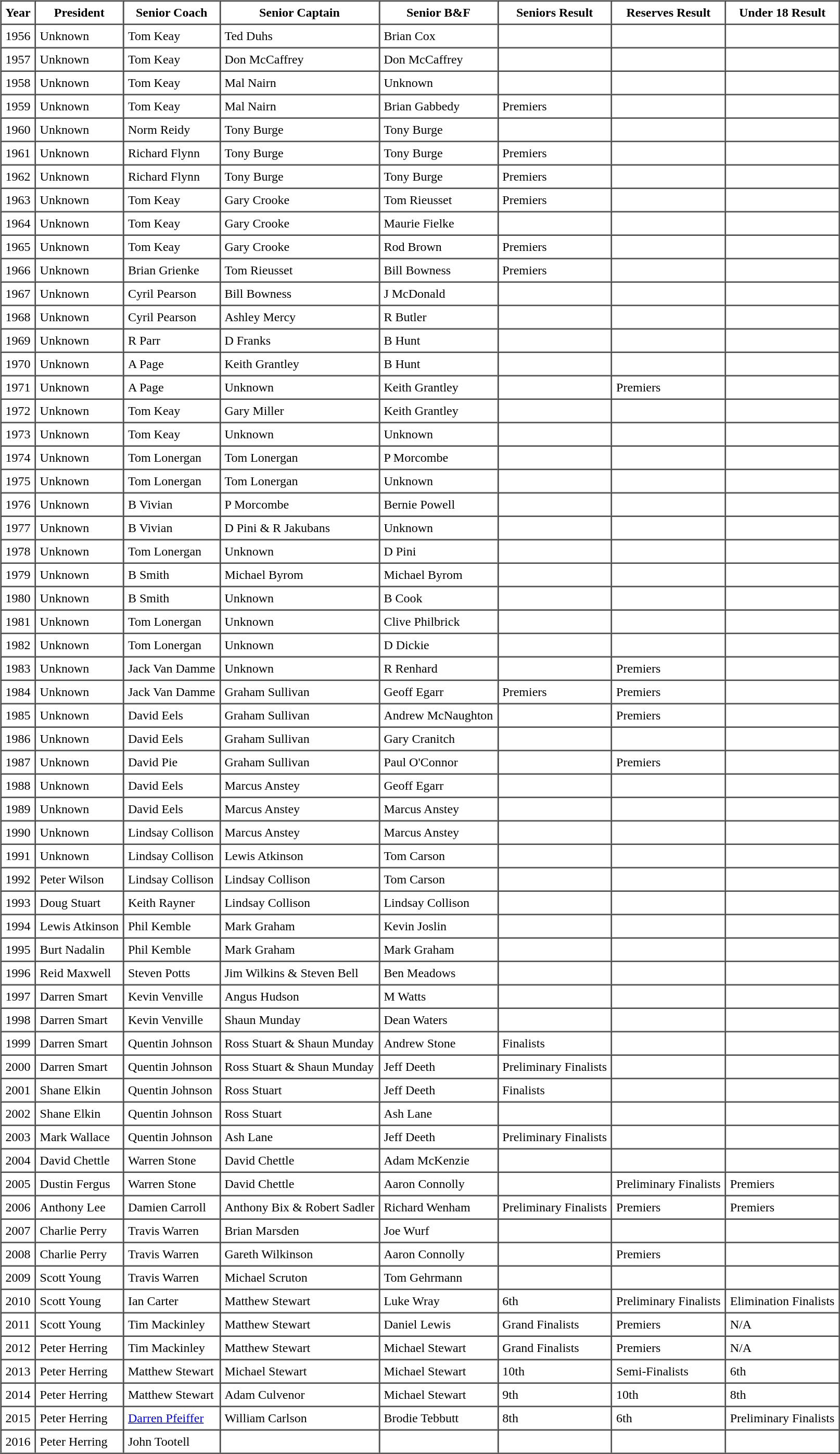<table border="1" cellspacing="0" cellpadding="5" align="center">
<tr>
<th>Year</th>
<th>President</th>
<th>Senior Coach</th>
<th>Senior Captain</th>
<th>Senior B&F</th>
<th>Seniors Result</th>
<th>Reserves Result</th>
<th>Under 18 Result</th>
</tr>
<tr>
<td>1956</td>
<td>Unknown</td>
<td>Tom Keay</td>
<td>Ted Duhs</td>
<td>Brian Cox</td>
<td></td>
<td></td>
<td></td>
</tr>
<tr>
<td>1957</td>
<td>Unknown</td>
<td>Tom Keay</td>
<td>Don McCaffrey</td>
<td>Don McCaffrey</td>
<td></td>
<td></td>
<td></td>
</tr>
<tr>
<td>1958</td>
<td>Unknown</td>
<td>Tom Keay</td>
<td>Mal Nairn</td>
<td>Unknown</td>
<td></td>
<td></td>
<td></td>
</tr>
<tr>
<td>1959</td>
<td>Unknown</td>
<td>Tom Keay</td>
<td>Mal Nairn</td>
<td>Brian Gabbedy</td>
<td>Premiers</td>
<td></td>
<td></td>
</tr>
<tr>
<td>1960</td>
<td>Unknown</td>
<td>Norm Reidy</td>
<td>Tony Burge</td>
<td>Tony Burge</td>
<td></td>
<td></td>
<td></td>
</tr>
<tr>
<td>1961</td>
<td>Unknown</td>
<td>Richard Flynn</td>
<td>Tony Burge</td>
<td>Tony Burge</td>
<td>Premiers</td>
<td></td>
<td></td>
</tr>
<tr>
<td>1962</td>
<td>Unknown</td>
<td>Richard Flynn</td>
<td>Tony Burge</td>
<td>Tony Burge</td>
<td>Premiers</td>
<td></td>
<td></td>
</tr>
<tr>
<td>1963</td>
<td>Unknown</td>
<td>Tom Keay</td>
<td>Gary Crooke</td>
<td>Tom Rieusset</td>
<td>Premiers</td>
<td></td>
<td></td>
</tr>
<tr>
<td>1964</td>
<td>Unknown</td>
<td>Tom Keay</td>
<td>Gary Crooke</td>
<td>Maurie Fielke</td>
<td></td>
<td></td>
<td></td>
</tr>
<tr>
<td>1965</td>
<td>Unknown</td>
<td>Tom Keay</td>
<td>Gary Crooke</td>
<td>Rod Brown</td>
<td>Premiers</td>
<td></td>
<td></td>
</tr>
<tr>
<td>1966</td>
<td>Unknown</td>
<td>Brian Grienke</td>
<td>Tom Rieusset</td>
<td>Bill Bowness</td>
<td>Premiers</td>
<td></td>
<td></td>
</tr>
<tr>
<td>1967</td>
<td>Unknown</td>
<td>Cyril Pearson</td>
<td>Bill Bowness</td>
<td>J McDonald</td>
<td></td>
<td></td>
<td></td>
</tr>
<tr>
<td>1968</td>
<td>Unknown</td>
<td>Cyril Pearson</td>
<td>Ashley Mercy</td>
<td>R Butler</td>
<td></td>
<td></td>
<td></td>
</tr>
<tr>
<td>1969</td>
<td>Unknown</td>
<td>R Parr</td>
<td>D Franks</td>
<td>B Hunt</td>
<td></td>
<td></td>
<td></td>
</tr>
<tr>
<td>1970</td>
<td>Unknown</td>
<td>A Page</td>
<td>Keith Grantley</td>
<td>B Hunt</td>
<td></td>
<td></td>
<td></td>
</tr>
<tr>
<td>1971</td>
<td>Unknown</td>
<td>A Page</td>
<td>Unknown</td>
<td>Keith Grantley</td>
<td></td>
<td>Premiers</td>
<td></td>
</tr>
<tr>
<td>1972</td>
<td>Unknown</td>
<td>Tom Keay</td>
<td>Gary Miller</td>
<td>Keith Grantley</td>
<td></td>
<td></td>
<td></td>
</tr>
<tr>
<td>1973</td>
<td>Unknown</td>
<td>Tom Keay</td>
<td>Unknown</td>
<td>Unknown</td>
<td></td>
<td></td>
<td></td>
</tr>
<tr>
<td>1974</td>
<td>Unknown</td>
<td>Tom Lonergan</td>
<td>Tom Lonergan</td>
<td>P Morcombe</td>
<td></td>
<td></td>
<td></td>
</tr>
<tr>
<td>1975</td>
<td>Unknown</td>
<td>Tom Lonergan</td>
<td>Tom Lonergan</td>
<td>Unknown</td>
<td></td>
<td></td>
<td></td>
</tr>
<tr>
<td>1976</td>
<td>Unknown</td>
<td>B Vivian</td>
<td>P Morcombe</td>
<td>Bernie Powell</td>
<td></td>
<td></td>
<td></td>
</tr>
<tr>
<td>1977</td>
<td>Unknown</td>
<td>B Vivian</td>
<td>D Pini & R Jakubans</td>
<td>Unknown</td>
<td></td>
<td></td>
<td></td>
</tr>
<tr>
<td>1978</td>
<td>Unknown</td>
<td>Tom Lonergan</td>
<td>Unknown</td>
<td>D Pini</td>
<td></td>
<td></td>
<td></td>
</tr>
<tr>
<td>1979</td>
<td>Unknown</td>
<td>B Smith</td>
<td>Michael Byrom</td>
<td>Michael Byrom</td>
<td></td>
<td></td>
<td></td>
</tr>
<tr>
<td>1980</td>
<td>Unknown</td>
<td>B Smith</td>
<td>Unknown</td>
<td>B Cook</td>
<td></td>
<td></td>
<td></td>
</tr>
<tr>
<td>1981</td>
<td>Unknown</td>
<td>Tom Lonergan</td>
<td>Unknown</td>
<td>Clive Philbrick</td>
<td></td>
<td></td>
<td></td>
</tr>
<tr>
<td>1982</td>
<td>Unknown</td>
<td>Tom Lonergan</td>
<td>Unknown</td>
<td>D Dickie</td>
<td></td>
<td></td>
<td></td>
</tr>
<tr>
<td>1983</td>
<td>Unknown</td>
<td>Jack Van Damme</td>
<td>Unknown</td>
<td>R Renhard</td>
<td></td>
<td>Premiers</td>
<td></td>
</tr>
<tr>
<td>1984</td>
<td>Unknown</td>
<td>Jack Van Damme</td>
<td>Graham Sullivan</td>
<td>Geoff Egarr</td>
<td>Premiers</td>
<td>Premiers</td>
<td></td>
</tr>
<tr>
<td>1985</td>
<td>Unknown</td>
<td>David Eels</td>
<td>Graham Sullivan</td>
<td>Andrew McNaughton</td>
<td></td>
<td>Premiers</td>
<td></td>
</tr>
<tr>
<td>1986</td>
<td>Unknown</td>
<td>David Eels</td>
<td>Graham Sullivan</td>
<td>Gary Cranitch</td>
<td></td>
<td></td>
<td></td>
</tr>
<tr>
<td>1987</td>
<td>Unknown</td>
<td>David Pie</td>
<td>Graham Sullivan</td>
<td>Paul O'Connor</td>
<td></td>
<td>Premiers</td>
<td></td>
</tr>
<tr>
<td>1988</td>
<td>Unknown</td>
<td>David Eels</td>
<td>Marcus Anstey</td>
<td>Geoff Egarr</td>
<td></td>
<td></td>
<td></td>
</tr>
<tr>
<td>1989</td>
<td>Unknown</td>
<td>David Eels</td>
<td>Marcus Anstey</td>
<td>Marcus Anstey</td>
<td></td>
<td></td>
<td></td>
</tr>
<tr>
<td>1990</td>
<td>Unknown</td>
<td>Lindsay Collison</td>
<td>Marcus Anstey</td>
<td>Marcus Anstey</td>
<td></td>
<td></td>
<td></td>
</tr>
<tr>
<td>1991</td>
<td>Unknown</td>
<td>Lindsay Collison</td>
<td>Lewis Atkinson</td>
<td>Tom Carson</td>
<td></td>
<td></td>
<td></td>
</tr>
<tr>
<td>1992</td>
<td>Peter Wilson</td>
<td>Lindsay Collison</td>
<td>Lindsay Collison</td>
<td>Tom Carson</td>
<td></td>
<td></td>
<td></td>
</tr>
<tr>
<td>1993</td>
<td>Doug Stuart</td>
<td>Keith Rayner</td>
<td>Lindsay Collison</td>
<td>Lindsay Collison</td>
<td></td>
<td></td>
<td></td>
</tr>
<tr>
<td>1994</td>
<td>Lewis Atkinson</td>
<td>Phil Kemble</td>
<td>Mark Graham</td>
<td>Kevin Joslin</td>
<td></td>
<td></td>
<td></td>
</tr>
<tr>
<td>1995</td>
<td>Burt Nadalin</td>
<td>Phil Kemble</td>
<td>Mark Graham</td>
<td>Mark Graham</td>
<td></td>
<td></td>
<td></td>
</tr>
<tr>
<td>1996</td>
<td>Reid Maxwell</td>
<td>Steven Potts</td>
<td>Jim Wilkins & Steven Bell</td>
<td>Ben Meadows</td>
<td></td>
<td></td>
<td></td>
</tr>
<tr>
<td>1997</td>
<td>Darren Smart</td>
<td>Kevin Venville</td>
<td>Angus Hudson</td>
<td>M Watts</td>
<td></td>
<td></td>
<td></td>
</tr>
<tr>
<td>1998</td>
<td>Darren Smart</td>
<td>Kevin Venville</td>
<td>Shaun Munday</td>
<td>Dean Waters</td>
<td></td>
<td></td>
<td></td>
</tr>
<tr>
<td>1999</td>
<td>Darren Smart</td>
<td>Quentin Johnson</td>
<td>Ross Stuart & Shaun Munday</td>
<td>Andrew Stone</td>
<td>Finalists</td>
<td></td>
<td></td>
</tr>
<tr>
<td>2000</td>
<td>Darren Smart</td>
<td>Quentin Johnson</td>
<td>Ross Stuart & Shaun Munday</td>
<td>Jeff Deeth</td>
<td>Preliminary Finalists</td>
<td></td>
<td></td>
</tr>
<tr>
<td>2001</td>
<td>Shane Elkin</td>
<td>Quentin Johnson</td>
<td>Ross Stuart</td>
<td>Jeff Deeth</td>
<td>Finalists</td>
<td></td>
<td></td>
</tr>
<tr>
<td>2002</td>
<td>Shane Elkin</td>
<td>Quentin Johnson</td>
<td>Ross Stuart</td>
<td>Ash Lane</td>
<td></td>
<td></td>
<td></td>
</tr>
<tr>
<td>2003</td>
<td>Mark Wallace</td>
<td>Quentin Johnson</td>
<td>Ash Lane</td>
<td>Jeff Deeth</td>
<td>Preliminary Finalists</td>
<td></td>
<td></td>
</tr>
<tr>
<td>2004</td>
<td>David Chettle</td>
<td>Warren Stone</td>
<td>David Chettle</td>
<td>Adam McKenzie</td>
<td></td>
<td></td>
<td></td>
</tr>
<tr>
<td>2005</td>
<td>Dustin Fergus</td>
<td>Warren Stone</td>
<td>David Chettle</td>
<td>Aaron Connolly</td>
<td></td>
<td>Preliminary Finalists</td>
<td>Premiers</td>
</tr>
<tr>
<td>2006</td>
<td>Anthony Lee</td>
<td>Damien Carroll</td>
<td>Anthony Bix & Robert Sadler</td>
<td>Richard Wenham</td>
<td>Preliminary Finalists</td>
<td>Premiers</td>
<td>Premiers</td>
</tr>
<tr>
<td>2007</td>
<td>Charlie Perry</td>
<td>Travis Warren</td>
<td>Brian Marsden</td>
<td>Joe Wurf</td>
<td></td>
<td></td>
<td></td>
</tr>
<tr>
<td>2008</td>
<td>Charlie Perry</td>
<td>Travis Warren</td>
<td>Gareth Wilkinson</td>
<td>Aaron Connolly</td>
<td></td>
<td>Premiers</td>
<td></td>
</tr>
<tr>
<td>2009</td>
<td>Scott Young</td>
<td>Travis Warren</td>
<td>Michael Scruton</td>
<td>Tom Gehrmann</td>
<td></td>
<td></td>
<td></td>
</tr>
<tr>
<td>2010</td>
<td>Scott Young</td>
<td>Ian Carter</td>
<td>Matthew Stewart</td>
<td>Luke Wray</td>
<td>6th</td>
<td>Preliminary Finalists</td>
<td>Elimination Finalists</td>
</tr>
<tr>
<td>2011</td>
<td>Scott Young</td>
<td>Tim Mackinley</td>
<td>Matthew Stewart</td>
<td>Daniel Lewis</td>
<td>Grand Finalists</td>
<td>Premiers</td>
<td>N/A</td>
</tr>
<tr>
<td>2012</td>
<td>Peter Herring</td>
<td>Tim Mackinley</td>
<td>Matthew Stewart</td>
<td>Michael Stewart</td>
<td>Grand Finalists</td>
<td>Premiers</td>
<td>N/A</td>
</tr>
<tr>
<td>2013</td>
<td>Peter Herring</td>
<td>Matthew Stewart</td>
<td>Michael Stewart</td>
<td>Michael Stewart</td>
<td>10th</td>
<td>Semi-Finalists</td>
<td>6th</td>
</tr>
<tr>
<td>2014</td>
<td>Peter Herring</td>
<td>Matthew Stewart</td>
<td>Adam Culvenor</td>
<td>Michael Stewart</td>
<td>9th</td>
<td>10th</td>
<td>8th</td>
</tr>
<tr>
<td>2015</td>
<td>Peter Herring</td>
<td><a href='#'>Darren Pfeiffer</a></td>
<td>William Carlson</td>
<td>Brodie Tebbutt</td>
<td>8th</td>
<td>6th</td>
<td>Preliminary Finalists</td>
</tr>
<tr>
<td>2016</td>
<td>Peter Herring</td>
<td>John Tootell</td>
<td></td>
<td></td>
<td></td>
<td></td>
<td></td>
</tr>
</table>
